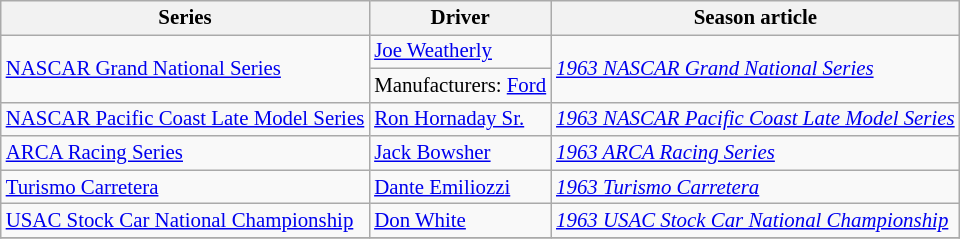<table class="wikitable" style="font-size: 87%;">
<tr>
<th>Series</th>
<th>Driver</th>
<th>Season article</th>
</tr>
<tr>
<td rowspan=2><a href='#'>NASCAR Grand National Series</a></td>
<td> <a href='#'>Joe Weatherly</a></td>
<td rowspan=2><em><a href='#'>1963 NASCAR Grand National Series</a></em></td>
</tr>
<tr>
<td>Manufacturers:  <a href='#'>Ford</a></td>
</tr>
<tr>
<td><a href='#'>NASCAR Pacific Coast Late Model Series</a></td>
<td> <a href='#'>Ron Hornaday Sr.</a></td>
<td><em><a href='#'>1963 NASCAR Pacific Coast Late Model Series</a></em></td>
</tr>
<tr>
<td><a href='#'>ARCA Racing Series</a></td>
<td> <a href='#'>Jack Bowsher</a></td>
<td><em><a href='#'>1963 ARCA Racing Series</a></em></td>
</tr>
<tr>
<td><a href='#'>Turismo Carretera</a></td>
<td> <a href='#'>Dante Emiliozzi</a></td>
<td><em><a href='#'>1963 Turismo Carretera</a></em></td>
</tr>
<tr>
<td><a href='#'>USAC Stock Car National Championship</a></td>
<td> <a href='#'>Don White</a></td>
<td><em><a href='#'>1963 USAC Stock Car National Championship</a></em></td>
</tr>
<tr>
</tr>
</table>
